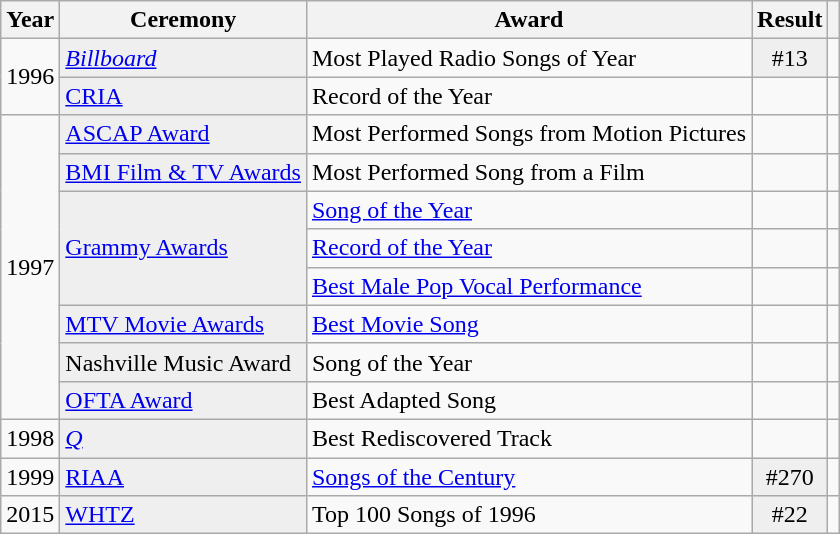<table class="wikitable">
<tr>
<th>Year</th>
<th>Ceremony</th>
<th>Award</th>
<th>Result</th>
<th></th>
</tr>
<tr>
<td rowspan=2>1996</td>
<td bgcolor="#efefef"><em><a href='#'>Billboard</a></em></td>
<td>Most Played Radio Songs of Year</td>
<td align="center" bgcolor="#efefef">#13</td>
<td align="center"></td>
</tr>
<tr>
<td bgcolor="#efefef"><a href='#'>CRIA</a></td>
<td>Record of the Year</td>
<td></td>
<td align="center"></td>
</tr>
<tr>
<td rowspan=8>1997</td>
<td bgcolor="#efefef"><a href='#'>ASCAP Award</a></td>
<td>Most Performed Songs from Motion Pictures</td>
<td></td>
<td align="center"></td>
</tr>
<tr>
<td bgcolor="#efefef"><a href='#'>BMI Film & TV Awards</a></td>
<td>Most Performed Song from a Film</td>
<td></td>
<td align="center"></td>
</tr>
<tr>
<td rowspan=3 bgcolor="#efefef"><a href='#'>Grammy Awards</a></td>
<td><a href='#'>Song of the Year</a></td>
<td></td>
<td align="center"></td>
</tr>
<tr>
<td><a href='#'>Record of the Year</a></td>
<td></td>
<td align="center"></td>
</tr>
<tr>
<td><a href='#'>Best Male Pop Vocal Performance</a></td>
<td></td>
<td align="center"></td>
</tr>
<tr>
<td bgcolor="#efefef"><a href='#'>MTV Movie Awards</a></td>
<td><a href='#'>Best Movie Song</a></td>
<td></td>
<td align="center"></td>
</tr>
<tr>
<td bgcolor="#efefef">Nashville Music Award</td>
<td>Song of the Year</td>
<td></td>
<td align="center"></td>
</tr>
<tr>
<td bgcolor="#efefef"><a href='#'>OFTA Award</a></td>
<td>Best Adapted Song</td>
<td></td>
<td align="center"></td>
</tr>
<tr>
<td>1998</td>
<td bgcolor="#efefef"><em><a href='#'>Q</a></em></td>
<td>Best Rediscovered Track</td>
<td></td>
<td align="center"></td>
</tr>
<tr>
<td>1999</td>
<td bgcolor="#efefef"><a href='#'>RIAA</a></td>
<td><a href='#'>Songs of the Century</a></td>
<td align="center" bgcolor="#efefef">#270</td>
<td align="center"></td>
</tr>
<tr>
<td>2015</td>
<td bgcolor="#efefef"><a href='#'>WHTZ</a></td>
<td>Top 100 Songs of 1996</td>
<td align="center" bgcolor="#efefef">#22</td>
<td align="center"></td>
</tr>
</table>
